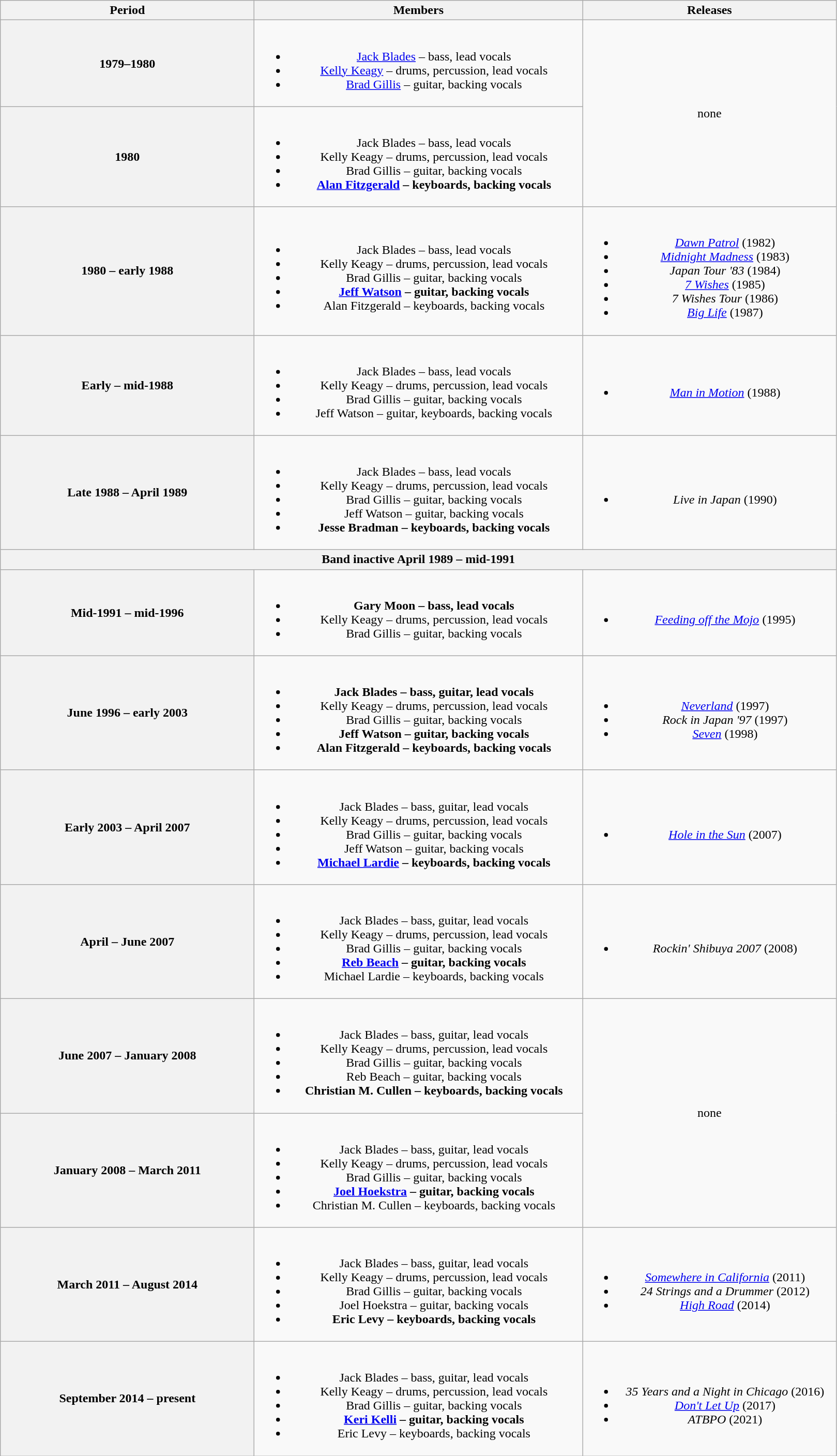<table class="wikitable plainrowheaders" style="text-align:center;">
<tr>
<th scope="col" style="width:20em;">Period</th>
<th scope="col" style="width:26em;">Members</th>
<th scope="col" style="width:20em;">Releases</th>
</tr>
<tr>
<th scope="col">1979–1980</th>
<td><br><ul><li><a href='#'>Jack Blades</a> – bass, lead vocals</li><li><a href='#'>Kelly Keagy</a> – drums, percussion, lead vocals</li><li><a href='#'>Brad Gillis</a> – guitar, backing vocals</li></ul></td>
<td rowspan="2">none </td>
</tr>
<tr>
<th scope="col">1980</th>
<td><br><ul><li>Jack Blades – bass, lead vocals</li><li>Kelly Keagy – drums, percussion, lead vocals</li><li>Brad Gillis – guitar, backing vocals</li><li><strong><a href='#'>Alan Fitzgerald</a> – keyboards, backing vocals</strong></li></ul></td>
</tr>
<tr>
<th scope="col">1980 – early 1988</th>
<td><br><ul><li>Jack Blades – bass, lead vocals</li><li>Kelly Keagy – drums, percussion, lead vocals</li><li>Brad Gillis – guitar, backing vocals</li><li><strong><a href='#'>Jeff Watson</a> – guitar, backing vocals</strong></li><li>Alan Fitzgerald – keyboards, backing vocals</li></ul></td>
<td><br><ul><li><em><a href='#'>Dawn Patrol</a></em> (1982)</li><li><em><a href='#'>Midnight Madness</a></em> (1983)</li><li><em>Japan Tour '83</em> (1984)</li><li><em><a href='#'>7 Wishes</a></em> (1985)</li><li><em>7 Wishes Tour</em> (1986)</li><li><em><a href='#'>Big Life</a></em> (1987)</li></ul></td>
</tr>
<tr>
<th scope="col">Early – mid-1988</th>
<td><br><ul><li>Jack Blades – bass, lead vocals</li><li>Kelly Keagy – drums, percussion, lead vocals</li><li>Brad Gillis – guitar, backing vocals</li><li>Jeff Watson – guitar, keyboards, backing vocals</li></ul></td>
<td><br><ul><li><em><a href='#'>Man in Motion</a></em> (1988)</li></ul></td>
</tr>
<tr>
<th scope="col">Late 1988 – April 1989</th>
<td><br><ul><li>Jack Blades – bass, lead vocals</li><li>Kelly Keagy – drums, percussion, lead vocals</li><li>Brad Gillis – guitar, backing vocals</li><li>Jeff Watson – guitar, backing vocals</li><li><strong>Jesse Bradman – keyboards, backing vocals</strong></li></ul></td>
<td><br><ul><li><em>Live in Japan</em> (1990)</li></ul></td>
</tr>
<tr>
<th scope="col" colspan="3">Band inactive April 1989 – mid-1991</th>
</tr>
<tr>
<th scope="col">Mid-1991 – mid-1996</th>
<td><br><ul><li><strong>Gary Moon – bass, lead vocals</strong></li><li>Kelly Keagy – drums, percussion, lead vocals</li><li>Brad Gillis – guitar, backing vocals</li></ul></td>
<td><br><ul><li><em><a href='#'>Feeding off the Mojo</a></em> (1995)</li></ul></td>
</tr>
<tr>
<th scope="col">June 1996 – early 2003</th>
<td><br><ul><li><strong>Jack Blades – bass, guitar, lead vocals</strong></li><li>Kelly Keagy – drums, percussion, lead vocals</li><li>Brad Gillis – guitar, backing vocals</li><li><strong>Jeff Watson – guitar, backing vocals</strong></li><li><strong>Alan Fitzgerald – keyboards, backing vocals</strong></li></ul></td>
<td><br><ul><li><em><a href='#'>Neverland</a></em> (1997)</li><li><em>Rock in Japan '97</em> (1997)</li><li><em><a href='#'>Seven</a></em> (1998)</li></ul></td>
</tr>
<tr>
<th scope="col">Early 2003 – April 2007</th>
<td><br><ul><li>Jack Blades – bass, guitar, lead vocals</li><li>Kelly Keagy – drums, percussion, lead vocals</li><li>Brad Gillis – guitar, backing vocals</li><li>Jeff Watson – guitar, backing vocals</li><li><strong><a href='#'>Michael Lardie</a> – keyboards, backing vocals</strong></li></ul></td>
<td><br><ul><li><em><a href='#'>Hole in the Sun</a></em> (2007)</li></ul></td>
</tr>
<tr>
<th scope="col">April – June 2007</th>
<td><br><ul><li>Jack Blades – bass, guitar, lead vocals</li><li>Kelly Keagy – drums, percussion, lead vocals</li><li>Brad Gillis – guitar, backing vocals</li><li><strong><a href='#'>Reb Beach</a> – guitar, backing vocals</strong> </li><li>Michael Lardie – keyboards, backing vocals</li></ul></td>
<td><br><ul><li><em>Rockin' Shibuya 2007</em> (2008)</li></ul></td>
</tr>
<tr>
<th scope="col">June 2007 – January 2008</th>
<td><br><ul><li>Jack Blades – bass, guitar, lead vocals</li><li>Kelly Keagy – drums, percussion, lead vocals</li><li>Brad Gillis – guitar, backing vocals</li><li>Reb Beach – guitar, backing vocals </li><li><strong>Christian M. Cullen – keyboards, backing vocals</strong></li></ul></td>
<td rowspan="2">none </td>
</tr>
<tr>
<th scope="col">January 2008 – March 2011</th>
<td><br><ul><li>Jack Blades – bass, guitar, lead vocals</li><li>Kelly Keagy – drums, percussion, lead vocals</li><li>Brad Gillis – guitar, backing vocals</li><li><strong><a href='#'>Joel Hoekstra</a> – guitar, backing vocals</strong></li><li>Christian M. Cullen – keyboards, backing vocals</li></ul></td>
</tr>
<tr>
<th scope="col">March 2011 – August 2014</th>
<td><br><ul><li>Jack Blades – bass, guitar, lead vocals</li><li>Kelly Keagy – drums, percussion, lead vocals</li><li>Brad Gillis – guitar, backing vocals</li><li>Joel Hoekstra – guitar, backing vocals</li><li><strong>Eric Levy – keyboards, backing vocals</strong></li></ul></td>
<td><br><ul><li><em><a href='#'>Somewhere in California</a></em> (2011)</li><li><em>24 Strings and a Drummer</em> (2012)</li><li><em><a href='#'>High Road</a></em> (2014)</li></ul></td>
</tr>
<tr>
<th scope="col">September 2014 – present</th>
<td><br><ul><li>Jack Blades – bass, guitar, lead vocals</li><li>Kelly Keagy – drums, percussion, lead vocals</li><li>Brad Gillis – guitar, backing vocals</li><li><strong><a href='#'>Keri Kelli</a> – guitar, backing vocals</strong></li><li>Eric Levy – keyboards, backing vocals</li></ul></td>
<td><br><ul><li><em>35 Years and a Night in Chicago</em> (2016)</li><li><em><a href='#'>Don't Let Up</a></em> (2017)</li><li><em>ATBPO</em> (2021)</li></ul></td>
</tr>
</table>
